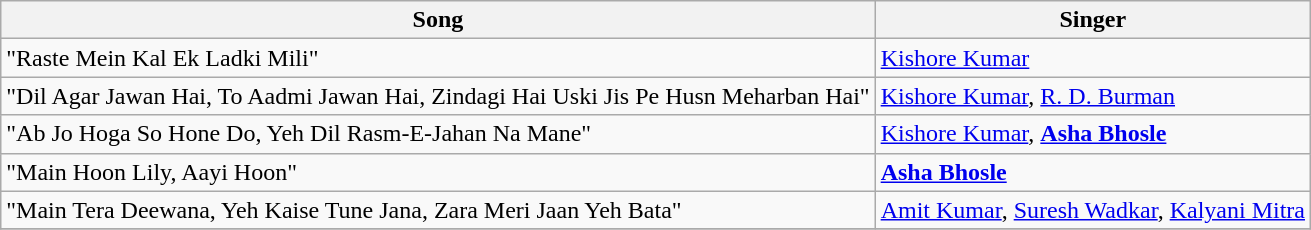<table class="wikitable">
<tr>
<th>Song</th>
<th>Singer</th>
</tr>
<tr>
<td>"Raste Mein Kal Ek Ladki Mili"</td>
<td><a href='#'>Kishore Kumar</a></td>
</tr>
<tr>
<td>"Dil Agar Jawan Hai, To Aadmi Jawan Hai, Zindagi Hai Uski Jis Pe Husn Meharban Hai"</td>
<td><a href='#'>Kishore Kumar</a>, <a href='#'>R. D. Burman</a></td>
</tr>
<tr>
<td>"Ab Jo Hoga So Hone Do, Yeh Dil Rasm-E-Jahan Na Mane"</td>
<td><a href='#'>Kishore Kumar</a>, <strong><a href='#'>Asha Bhosle</a></strong></td>
</tr>
<tr>
<td>"Main Hoon Lily, Aayi Hoon"</td>
<td><strong><a href='#'>Asha Bhosle</a></strong></td>
</tr>
<tr>
<td>"Main Tera Deewana, Yeh Kaise Tune Jana, Zara Meri Jaan Yeh Bata"</td>
<td><a href='#'>Amit Kumar</a>, <a href='#'>Suresh Wadkar</a>, <a href='#'>Kalyani Mitra</a></td>
</tr>
<tr>
</tr>
</table>
